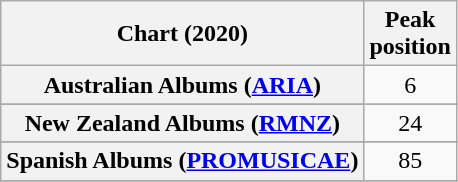<table class="wikitable sortable plainrowheaders" style="text-align:center">
<tr>
<th scope="col">Chart (2020)</th>
<th scope="col">Peak<br>position</th>
</tr>
<tr>
<th scope="row">Australian Albums (<a href='#'>ARIA</a>)</th>
<td>6</td>
</tr>
<tr>
</tr>
<tr>
</tr>
<tr>
</tr>
<tr>
</tr>
<tr>
</tr>
<tr>
</tr>
<tr>
</tr>
<tr>
<th scope="row">New Zealand Albums (<a href='#'>RMNZ</a>)</th>
<td>24</td>
</tr>
<tr>
</tr>
<tr>
<th scope="row">Spanish Albums (<a href='#'>PROMUSICAE</a>)</th>
<td>85</td>
</tr>
<tr>
</tr>
<tr>
</tr>
<tr>
</tr>
</table>
